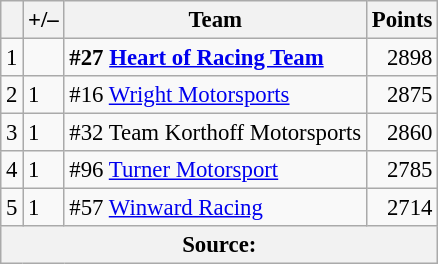<table class="wikitable" style="font-size: 95%;">
<tr>
<th scope="col"></th>
<th scope="col">+/–</th>
<th scope="col">Team</th>
<th scope="col">Points</th>
</tr>
<tr>
<td align=center>1</td>
<td align="left"></td>
<td><strong> #27 <a href='#'>Heart of Racing Team</a></strong></td>
<td align=right>2898</td>
</tr>
<tr>
<td align=center>2</td>
<td align="left"> 1</td>
<td> #16 <a href='#'>Wright Motorsports</a></td>
<td align=right>2875</td>
</tr>
<tr>
<td align=center>3</td>
<td align="left"> 1</td>
<td> #32 Team Korthoff Motorsports</td>
<td align=right>2860</td>
</tr>
<tr>
<td align=center>4</td>
<td align="left"> 1</td>
<td> #96 <a href='#'>Turner Motorsport</a></td>
<td align=right>2785</td>
</tr>
<tr>
<td align=center>5</td>
<td align="left"> 1</td>
<td> #57 <a href='#'>Winward Racing</a></td>
<td align=right>2714</td>
</tr>
<tr>
<th colspan=5>Source:</th>
</tr>
</table>
